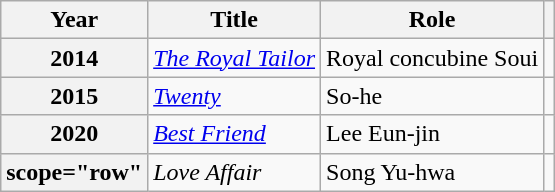<table class="wikitable plainrowheaders">
<tr>
<th scope="col">Year</th>
<th scope="col">Title</th>
<th scope="col">Role</th>
<th scope="col" class="unsortable"></th>
</tr>
<tr>
<th scope="row">2014</th>
<td><em><a href='#'>The Royal Tailor</a></em></td>
<td>Royal concubine Soui</td>
<td style="text-align:center"></td>
</tr>
<tr>
<th scope="row">2015</th>
<td><em><a href='#'>Twenty</a></em></td>
<td>So-he</td>
<td style="text-align:center"></td>
</tr>
<tr>
<th scope="row">2020</th>
<td><em><a href='#'>Best Friend</a></em></td>
<td>Lee Eun-jin</td>
<td style="text-align:center"></td>
</tr>
<tr>
<th>scope="row" </th>
<td><em>Love Affair</em></td>
<td>Song Yu-hwa</td>
<td style="text-align:center"></td>
</tr>
</table>
